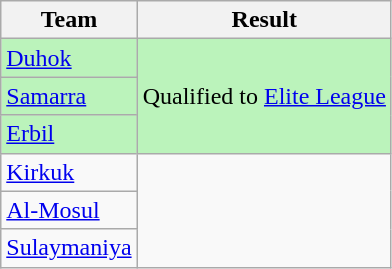<table class="wikitable" style="text-align: center;">
<tr>
<th>Team</th>
<th>Result</th>
</tr>
<tr>
<td style="background:#BBF3BB; text-align: left"><a href='#'>Duhok</a></td>
<td style="background:#BBF3BB;" rowspan=3>Qualified to <a href='#'>Elite League</a></td>
</tr>
<tr>
<td style="background:#BBF3BB; text-align: left"><a href='#'>Samarra</a></td>
</tr>
<tr>
<td style="background:#BBF3BB; text-align: left"><a href='#'>Erbil</a></td>
</tr>
<tr>
<td style="text-align: left"><a href='#'>Kirkuk</a></td>
</tr>
<tr>
<td style="text-align: left"><a href='#'>Al-Mosul</a></td>
</tr>
<tr>
<td style="text-align: left"><a href='#'>Sulaymaniya</a></td>
</tr>
</table>
